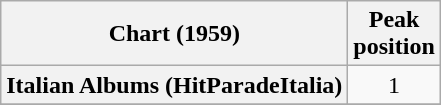<table class="wikitable sortable plainrowheaders">
<tr>
<th scope="col">Chart (1959)</th>
<th scope="col">Peak<br>position</th>
</tr>
<tr>
<th scope="row">Italian Albums (HitParadeItalia)</th>
<td style="text-align:center;">1</td>
</tr>
<tr>
</tr>
</table>
